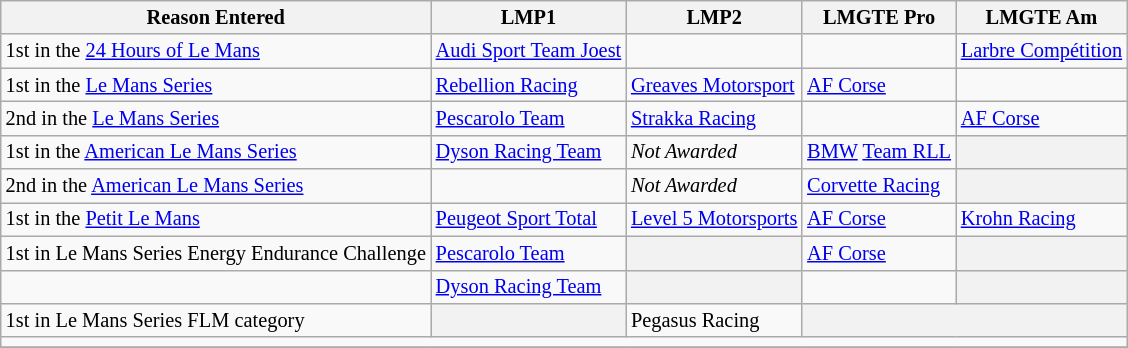<table class="wikitable" style="font-size: 85%;">
<tr>
<th scope=col>Reason Entered</th>
<th scope=col>LMP1</th>
<th scope=col>LMP2</th>
<th scope=col>LMGTE Pro</th>
<th scope=col>LMGTE Am</th>
</tr>
<tr>
<td>1st in the <a href='#'>24 Hours of Le Mans</a></td>
<td> <a href='#'>Audi Sport Team Joest</a></td>
<td></td>
<td></td>
<td> <a href='#'>Larbre Compétition</a></td>
</tr>
<tr>
<td>1st in the <a href='#'>Le Mans Series</a></td>
<td> <a href='#'>Rebellion Racing</a></td>
<td> <a href='#'>Greaves Motorsport</a></td>
<td> <a href='#'>AF Corse</a></td>
<td></td>
</tr>
<tr>
<td>2nd in the <a href='#'>Le Mans Series</a></td>
<td> <a href='#'>Pescarolo Team</a></td>
<td> <a href='#'>Strakka Racing</a></td>
<td></td>
<td> <a href='#'>AF Corse</a></td>
</tr>
<tr>
<td>1st in the <a href='#'>American Le Mans Series</a></td>
<td> <a href='#'>Dyson Racing Team</a></td>
<td><em>Not Awarded</em></td>
<td> <a href='#'>BMW</a> <a href='#'>Team RLL</a></td>
<th></th>
</tr>
<tr>
<td>2nd in the <a href='#'>American Le Mans Series</a></td>
<td></td>
<td><em>Not Awarded</em></td>
<td> <a href='#'>Corvette Racing</a></td>
<th></th>
</tr>
<tr>
<td>1st in the <a href='#'>Petit Le Mans</a></td>
<td> <a href='#'>Peugeot Sport Total</a></td>
<td> <a href='#'>Level 5 Motorsports</a></td>
<td> <a href='#'>AF Corse</a></td>
<td> <a href='#'>Krohn Racing</a></td>
</tr>
<tr>
<td>1st in Le Mans Series Energy Endurance Challenge</td>
<td> <a href='#'>Pescarolo Team</a></td>
<th></th>
<td> <a href='#'>AF Corse</a></td>
<th></th>
</tr>
<tr>
<td></td>
<td> <a href='#'>Dyson Racing Team</a></td>
<th></th>
<td></td>
<th></th>
</tr>
<tr>
<td>1st in Le Mans Series FLM category</td>
<th></th>
<td> Pegasus Racing</td>
<th colspan=2></th>
</tr>
<tr>
<td colspan="5"></td>
</tr>
<tr>
</tr>
</table>
